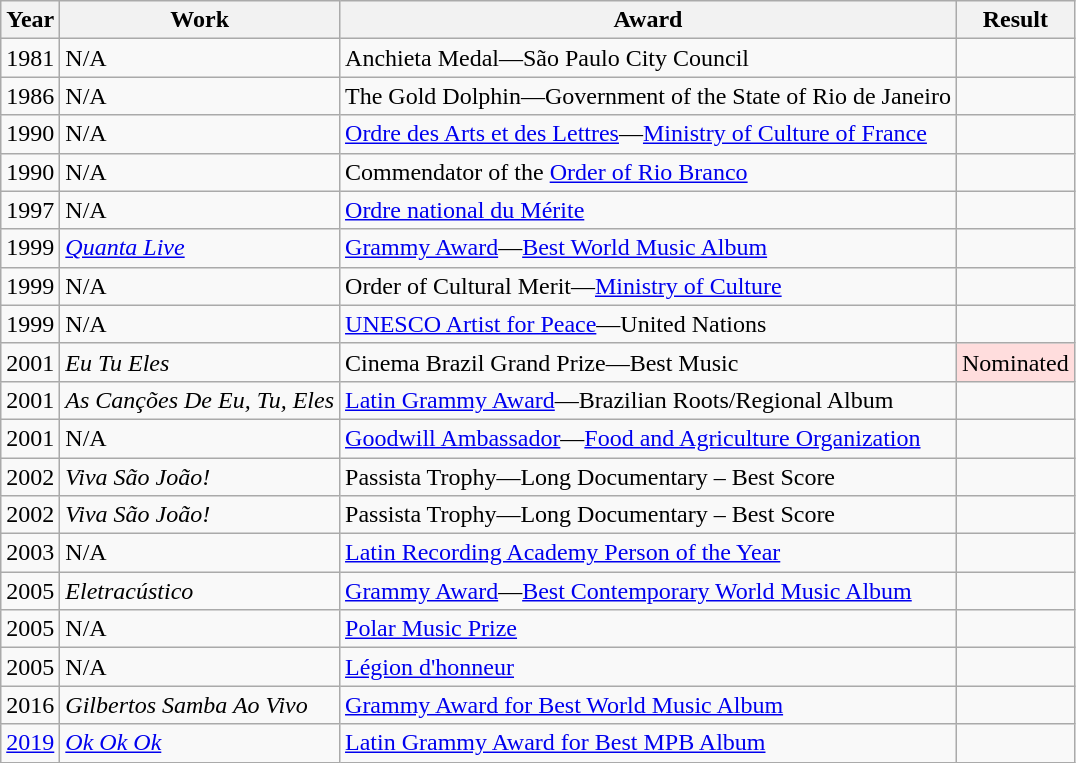<table class="wikitable">
<tr>
<th>Year</th>
<th>Work</th>
<th>Award</th>
<th>Result</th>
</tr>
<tr>
<td>1981</td>
<td>N/A</td>
<td>Anchieta Medal—São Paulo City Council</td>
<td></td>
</tr>
<tr>
<td>1986</td>
<td>N/A</td>
<td>The Gold Dolphin—Government of the State of Rio de Janeiro</td>
<td></td>
</tr>
<tr>
<td>1990</td>
<td>N/A</td>
<td><a href='#'>Ordre des Arts et des Lettres</a>—<a href='#'>Ministry of Culture of France</a></td>
<td></td>
</tr>
<tr>
<td>1990</td>
<td>N/A</td>
<td>Commendator of the <a href='#'>Order of Rio Branco</a></td>
<td></td>
</tr>
<tr>
<td>1997</td>
<td>N/A</td>
<td><a href='#'>Ordre national du Mérite</a></td>
<td></td>
</tr>
<tr>
<td>1999</td>
<td><em><a href='#'>Quanta Live</a></em></td>
<td><a href='#'>Grammy Award</a>—<a href='#'>Best World Music Album</a></td>
<td></td>
</tr>
<tr>
<td>1999</td>
<td>N/A</td>
<td>Order of Cultural Merit—<a href='#'>Ministry of Culture</a></td>
<td></td>
</tr>
<tr>
<td>1999</td>
<td>N/A</td>
<td><a href='#'>UNESCO Artist for Peace</a>—United Nations</td>
<td></td>
</tr>
<tr>
<td>2001</td>
<td><em>Eu Tu Eles</em></td>
<td>Cinema Brazil Grand Prize—Best Music</td>
<td style="background:#fdd;">Nominated</td>
</tr>
<tr>
<td>2001</td>
<td><em>As Canções De Eu, Tu, Eles</em></td>
<td><a href='#'>Latin Grammy Award</a>—Brazilian Roots/Regional Album</td>
<td></td>
</tr>
<tr>
<td>2001</td>
<td>N/A</td>
<td><a href='#'>Goodwill Ambassador</a>—<a href='#'>Food and Agriculture Organization</a></td>
<td></td>
</tr>
<tr>
<td>2002</td>
<td><em>Viva São João!</em></td>
<td>Passista Trophy—Long Documentary – Best Score</td>
<td></td>
</tr>
<tr>
<td>2002</td>
<td><em>Viva São João!</em></td>
<td>Passista Trophy—Long Documentary – Best Score</td>
<td></td>
</tr>
<tr>
<td>2003</td>
<td>N/A</td>
<td><a href='#'>Latin Recording Academy Person of the Year</a></td>
<td></td>
</tr>
<tr>
<td>2005</td>
<td><em>Eletracústico</em></td>
<td><a href='#'>Grammy Award</a>—<a href='#'>Best Contemporary World Music Album</a></td>
<td></td>
</tr>
<tr>
<td>2005</td>
<td>N/A</td>
<td><a href='#'>Polar Music Prize</a></td>
<td></td>
</tr>
<tr>
<td>2005</td>
<td>N/A</td>
<td><a href='#'>Légion d'honneur</a></td>
<td></td>
</tr>
<tr>
<td>2016</td>
<td><em>Gilbertos Samba Ao Vivo</em></td>
<td><a href='#'>Grammy Award for Best World Music Album</a></td>
<td></td>
</tr>
<tr>
<td><a href='#'>2019</a></td>
<td><em><a href='#'>Ok Ok Ok</a></em></td>
<td><a href='#'>Latin Grammy Award for Best MPB Album</a></td>
<td></td>
</tr>
</table>
